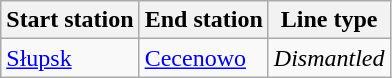<table class="wikitable">
<tr>
<th>Start station</th>
<th>End station</th>
<th>Line type</th>
</tr>
<tr>
<td><a href='#'>Słupsk</a></td>
<td><a href='#'>Cecenowo</a></td>
<td><em>Dismantled</em></td>
</tr>
</table>
